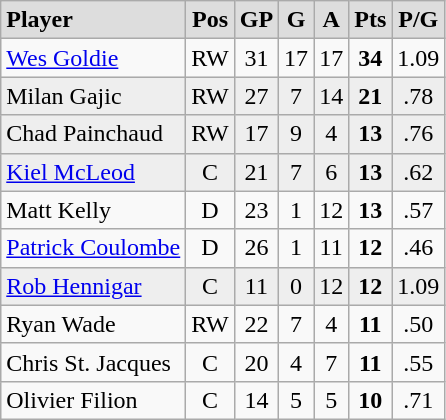<table class="wikitable" style="text-align:center">
<tr align="center" style="font-weight:bold; background-color:#dddddd;" |>
<td align="left">Player</td>
<td>Pos</td>
<td>GP</td>
<td>G</td>
<td>A</td>
<td>Pts</td>
<td>P/G</td>
</tr>
<tr align="center">
<td align="left"><a href='#'>Wes Goldie</a></td>
<td>RW</td>
<td>31</td>
<td>17</td>
<td>17</td>
<td><strong>34</strong></td>
<td>1.09</td>
</tr>
<tr align="center" bgcolor="#eeeeee">
<td align="left">Milan Gajic</td>
<td>RW</td>
<td>27</td>
<td>7</td>
<td>14</td>
<td><strong>21</strong></td>
<td>.78</td>
</tr>
<tr align="center" bgcolor="#eeeeee">
<td align="left">Chad Painchaud</td>
<td>RW</td>
<td>17</td>
<td>9</td>
<td>4</td>
<td><strong>13</strong></td>
<td>.76</td>
</tr>
<tr align="center" bgcolor="#eeeeee">
<td align="left"><a href='#'>Kiel McLeod</a></td>
<td>C</td>
<td>21</td>
<td>7</td>
<td>6</td>
<td><strong>13</strong></td>
<td>.62</td>
</tr>
<tr align="center">
<td align="left">Matt Kelly</td>
<td>D</td>
<td>23</td>
<td>1</td>
<td>12</td>
<td><strong>13</strong></td>
<td>.57</td>
</tr>
<tr align="center">
<td align="left"><a href='#'>Patrick Coulombe</a></td>
<td>D</td>
<td>26</td>
<td>1</td>
<td>11</td>
<td><strong>12</strong></td>
<td>.46</td>
</tr>
<tr align="center" bgcolor="#eeeeee">
<td align="left"><a href='#'>Rob Hennigar</a></td>
<td>C</td>
<td>11</td>
<td>0</td>
<td>12</td>
<td><strong>12</strong></td>
<td>1.09</td>
</tr>
<tr align="center">
<td align="left">Ryan Wade</td>
<td>RW</td>
<td>22</td>
<td>7</td>
<td>4</td>
<td><strong>11</strong></td>
<td>.50</td>
</tr>
<tr align="center">
<td align="left">Chris St. Jacques</td>
<td>C</td>
<td>20</td>
<td>4</td>
<td>7</td>
<td><strong>11</strong></td>
<td>.55</td>
</tr>
<tr align="center">
<td align="left">Olivier Filion</td>
<td>C</td>
<td>14</td>
<td>5</td>
<td>5</td>
<td><strong>10</strong></td>
<td>.71</td>
</tr>
</table>
